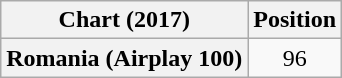<table class="wikitable plainrowheaders" style="text-align:center">
<tr>
<th scope="col">Chart (2017)</th>
<th scope="col">Position</th>
</tr>
<tr>
<th scope="row">Romania (Airplay 100)</th>
<td>96</td>
</tr>
</table>
